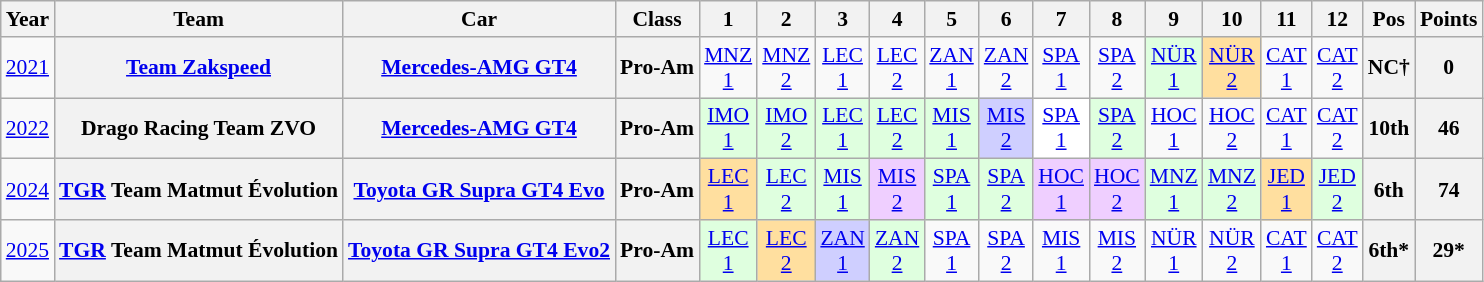<table class="wikitable" style="text-align:center; font-size:90%">
<tr>
<th>Year</th>
<th>Team</th>
<th>Car</th>
<th>Class</th>
<th>1</th>
<th>2</th>
<th>3</th>
<th>4</th>
<th>5</th>
<th>6</th>
<th>7</th>
<th>8</th>
<th>9</th>
<th>10</th>
<th>11</th>
<th>12</th>
<th>Pos</th>
<th>Points</th>
</tr>
<tr>
<td><a href='#'>2021</a></td>
<th><a href='#'>Team Zakspeed</a></th>
<th><a href='#'>Mercedes-AMG GT4</a></th>
<th>Pro-Am</th>
<td><a href='#'>MNZ<br>1</a></td>
<td><a href='#'>MNZ<br>2</a></td>
<td><a href='#'>LEC<br>1</a></td>
<td><a href='#'>LEC<br>2</a></td>
<td><a href='#'>ZAN<br>1</a></td>
<td><a href='#'>ZAN<br>2</a></td>
<td><a href='#'>SPA<br>1</a></td>
<td><a href='#'>SPA<br>2</a></td>
<td style="background:#DFFFDF;"><a href='#'>NÜR<br>1</a><br></td>
<td style="background:#FFDF9F;"><a href='#'>NÜR<br>2</a><br></td>
<td><a href='#'>CAT<br>1</a></td>
<td><a href='#'>CAT<br>2</a></td>
<th>NC†</th>
<th>0</th>
</tr>
<tr>
<td><a href='#'>2022</a></td>
<th>Drago Racing Team ZVO</th>
<th><a href='#'>Mercedes-AMG GT4</a></th>
<th>Pro-Am</th>
<td style="background:#DFFFDF;"><a href='#'>IMO<br>1</a><br></td>
<td style="background:#DFFFDF;"><a href='#'>IMO<br>2</a><br></td>
<td style="background:#DFFFDF;"><a href='#'>LEC<br>1</a><br></td>
<td style="background:#DFFFDF;"><a href='#'>LEC<br>2</a><br></td>
<td style="background:#DFFFDF;"><a href='#'>MIS<br>1</a><br></td>
<td style="background:#CFCFFF;"><a href='#'>MIS<br>2</a><br></td>
<td style="background:#FFFFFF;"><a href='#'>SPA<br>1</a><br></td>
<td style="background:#DFFFDF;"><a href='#'>SPA<br>2</a><br></td>
<td><a href='#'>HOC<br>1</a></td>
<td><a href='#'>HOC<br>2</a></td>
<td><a href='#'>CAT<br>1</a></td>
<td><a href='#'>CAT<br>2</a></td>
<th>10th</th>
<th>46</th>
</tr>
<tr>
<td><a href='#'>2024</a></td>
<th><a href='#'>TGR</a> Team Matmut Évolution</th>
<th><a href='#'>Toyota GR Supra GT4 Evo</a></th>
<th>Pro-Am</th>
<td style="background:#FFDF9F;"><a href='#'>LEC<br>1</a><br></td>
<td style="background:#DFFFDF;"><a href='#'>LEC<br>2</a><br></td>
<td style="background:#DFFFDF;"><a href='#'>MIS<br>1</a><br></td>
<td style="background:#EFCFFF;"><a href='#'>MIS<br>2</a><br></td>
<td style="background:#DFFFDF;"><a href='#'>SPA<br>1</a><br></td>
<td style="background:#DFFFDF;"><a href='#'>SPA<br>2</a><br></td>
<td style="background:#EFCFFF;"><a href='#'>HOC<br>1</a><br></td>
<td style="background:#EFCFFF;"><a href='#'>HOC<br>2</a><br></td>
<td style="background:#DFFFDF;"><a href='#'>MNZ<br>1</a><br></td>
<td style="background:#DFFFDF;"><a href='#'>MNZ<br>2</a><br></td>
<td style="background:#FFDF9F;"><a href='#'>JED<br>1</a><br></td>
<td style="background:#DFFFDF;"><a href='#'>JED<br>2</a><br></td>
<th>6th</th>
<th>74</th>
</tr>
<tr>
<td><a href='#'>2025</a></td>
<th><a href='#'>TGR</a> Team Matmut Évolution</th>
<th><a href='#'>Toyota GR Supra GT4 Evo2</a></th>
<th>Pro-Am</th>
<td style="background:#DFFFDF;"><a href='#'>LEC<br>1</a><br></td>
<td style="background:#FFDF9F;"><a href='#'>LEC<br>2</a><br></td>
<td style="background:#CFCFFF;"><a href='#'>ZAN<br>1</a><br></td>
<td style="background:#DFFFDF;"><a href='#'>ZAN<br>2</a><br></td>
<td style="background:#;"><a href='#'>SPA<br>1</a></td>
<td style="background:#;"><a href='#'>SPA<br>2</a></td>
<td style="background:#;"><a href='#'>MIS<br>1</a></td>
<td style="background:#;"><a href='#'>MIS<br>2</a></td>
<td style="background:#;"><a href='#'>NÜR<br>1</a></td>
<td style="background:#;"><a href='#'>NÜR<br>2</a></td>
<td style="background:#;"><a href='#'>CAT<br>1</a></td>
<td style="background:#;"><a href='#'>CAT<br>2</a></td>
<th>6th*</th>
<th>29*</th>
</tr>
</table>
